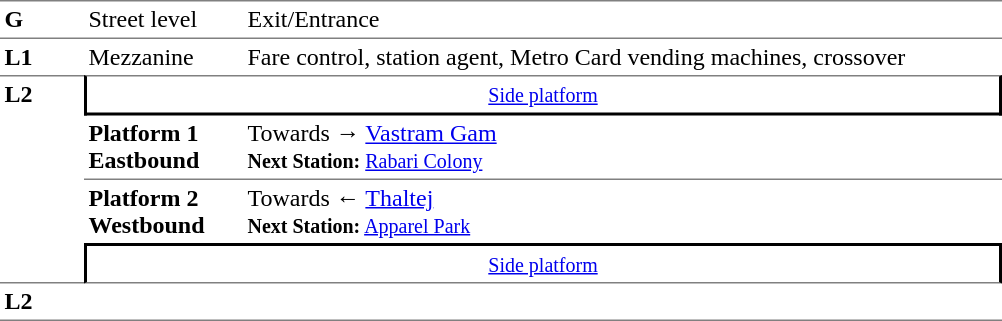<table table border=0 cellspacing=0 cellpadding=3>
<tr>
<td style="border-bottom:solid 1px gray;border-top:solid 1px gray;" width=50 valign=top><strong>G</strong></td>
<td style="border-top:solid 1px gray;border-bottom:solid 1px gray;" width=100 valign=top>Street level</td>
<td style="border-top:solid 1px gray;border-bottom:solid 1px gray;" width=500 valign=top>Exit/Entrance</td>
</tr>
<tr>
<td valign=top><strong>L1</strong></td>
<td valign=top>Mezzanine</td>
<td valign=top>Fare control, station agent, Metro Card vending machines, crossover<br></td>
</tr>
<tr>
<td style="border-top:solid 1px gray;border-bottom:solid 1px gray;" width=50 rowspan=4 valign=top><strong>L2</strong></td>
<td style="border-top:solid 1px gray;border-right:solid 2px black;border-left:solid 2px black;border-bottom:solid 2px black;text-align:center;" colspan=2><small><a href='#'>Side platform</a></small></td>
</tr>
<tr>
<td style="border-bottom:solid 1px gray;" width=100><span><strong>Platform 1</strong><br><strong>Eastbound</strong></span></td>
<td style="border-bottom:solid 1px gray;" width=500>Towards → <a href='#'>Vastram Gam</a><br><small><strong>Next Station:</strong> <a href='#'>Rabari Colony</a></small></td>
</tr>
<tr>
<td><span><strong>Platform 2</strong><br><strong>Westbound</strong></span></td>
<td>Towards ← <a href='#'>Thaltej</a><br><small><strong>Next Station:</strong> <a href='#'>Apparel Park</a></small></td>
</tr>
<tr>
<td style="border-top:solid 2px black;border-right:solid 2px black;border-left:solid 2px black;border-bottom:solid 1px gray;" colspan=2  align=center><small><a href='#'>Side platform</a></small></td>
</tr>
<tr>
<td style="border-bottom:solid 1px gray;" width=50 rowspan=2 valign=top><strong>L2</strong></td>
<td style="border-bottom:solid 1px gray;" width=100></td>
<td style="border-bottom:solid 1px gray;" width=500></td>
</tr>
<tr>
</tr>
</table>
